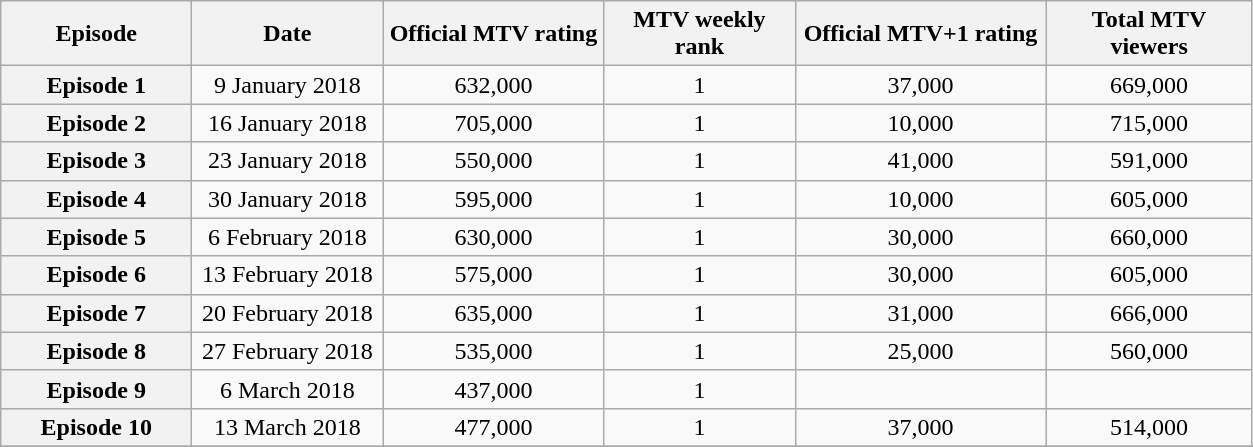<table class="wikitable sortable" style="text-align:center">
<tr>
<th scope="col" style="width:120px;">Episode</th>
<th scope="col" style="width:120px;">Date</th>
<th scope="col" style="width:140px;">Official MTV rating</th>
<th scope="col" style="width:120px;">MTV weekly rank</th>
<th scope="col" style="width:160px;">Official MTV+1 rating</th>
<th scope="col" style="width:130px;">Total MTV viewers</th>
</tr>
<tr>
<th scope="row">Episode 1</th>
<td>9 January 2018</td>
<td>632,000</td>
<td>1</td>
<td>37,000</td>
<td>669,000</td>
</tr>
<tr>
<th scope="row">Episode 2</th>
<td>16 January 2018</td>
<td>705,000</td>
<td>1</td>
<td>10,000</td>
<td>715,000</td>
</tr>
<tr>
<th scope="row">Episode 3</th>
<td>23 January 2018</td>
<td>550,000</td>
<td>1</td>
<td>41,000</td>
<td>591,000</td>
</tr>
<tr>
<th scope="row">Episode 4</th>
<td>30 January 2018</td>
<td>595,000</td>
<td>1</td>
<td>10,000</td>
<td>605,000</td>
</tr>
<tr>
<th scope="row">Episode 5</th>
<td>6 February 2018</td>
<td>630,000</td>
<td>1</td>
<td>30,000</td>
<td>660,000</td>
</tr>
<tr>
<th scope="row">Episode 6</th>
<td>13 February 2018</td>
<td>575,000</td>
<td>1</td>
<td>30,000</td>
<td>605,000</td>
</tr>
<tr>
<th scope="row">Episode 7</th>
<td>20 February 2018</td>
<td>635,000</td>
<td>1</td>
<td>31,000</td>
<td>666,000</td>
</tr>
<tr>
<th scope="row">Episode 8</th>
<td>27 February 2018</td>
<td>535,000</td>
<td>1</td>
<td>25,000</td>
<td>560,000</td>
</tr>
<tr>
<th scope="row">Episode 9</th>
<td>6 March 2018</td>
<td>437,000</td>
<td>1</td>
<td></td>
<td></td>
</tr>
<tr>
<th scope="row">Episode 10</th>
<td>13 March 2018</td>
<td>477,000</td>
<td>1</td>
<td>37,000</td>
<td>514,000</td>
</tr>
<tr>
</tr>
</table>
